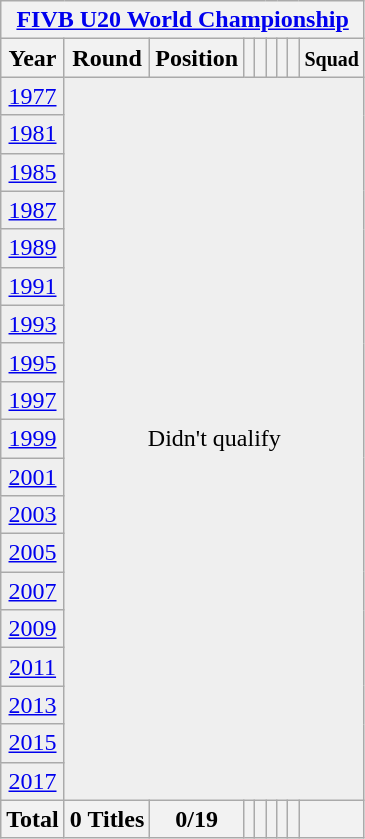<table class="wikitable" style="text-align: center;">
<tr>
<th colspan=9><a href='#'>FIVB U20 World Championship</a></th>
</tr>
<tr>
<th>Year</th>
<th>Round</th>
<th>Position</th>
<th></th>
<th></th>
<th></th>
<th></th>
<th></th>
<th><small>Squad</small></th>
</tr>
<tr bgcolor="efefef">
<td> <a href='#'>1977</a></td>
<td colspan=9 rowspan=19>Didn't qualify</td>
</tr>
<tr bgcolor="efefef">
<td> <a href='#'>1981</a></td>
</tr>
<tr bgcolor="efefef">
<td> <a href='#'>1985</a></td>
</tr>
<tr bgcolor="efefef">
<td> <a href='#'>1987</a></td>
</tr>
<tr bgcolor="efefef">
<td> <a href='#'>1989</a></td>
</tr>
<tr bgcolor="efefef">
<td> <a href='#'>1991</a></td>
</tr>
<tr bgcolor="efefef">
<td> <a href='#'>1993</a></td>
</tr>
<tr bgcolor="efefef">
<td> <a href='#'>1995</a></td>
</tr>
<tr bgcolor="efefef">
<td> <a href='#'>1997</a></td>
</tr>
<tr bgcolor="efefef">
<td> <a href='#'>1999</a></td>
</tr>
<tr bgcolor="efefef">
<td> <a href='#'>2001</a></td>
</tr>
<tr bgcolor="efefef">
<td> <a href='#'>2003</a></td>
</tr>
<tr bgcolor="efefef">
<td> <a href='#'>2005</a></td>
</tr>
<tr bgcolor="efefef">
<td> <a href='#'>2007</a></td>
</tr>
<tr bgcolor="efefef">
<td> <a href='#'>2009</a></td>
</tr>
<tr bgcolor="efefef">
<td> <a href='#'>2011</a></td>
</tr>
<tr bgcolor="efefef">
<td> <a href='#'>2013</a></td>
</tr>
<tr bgcolor="efefef">
<td> <a href='#'>2015</a></td>
</tr>
<tr bgcolor="efefef">
<td> <a href='#'>2017</a></td>
</tr>
<tr>
<th>Total</th>
<th>0 Titles</th>
<th>0/19</th>
<th></th>
<th></th>
<th></th>
<th></th>
<th></th>
<th></th>
</tr>
</table>
